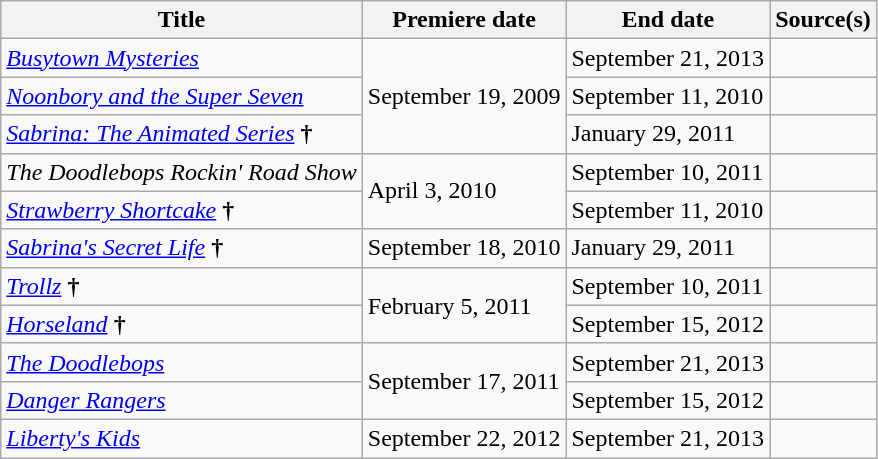<table class="wikitable sortable">
<tr>
<th>Title</th>
<th>Premiere date</th>
<th>End date</th>
<th>Source(s)</th>
</tr>
<tr>
<td><em><a href='#'>Busytown Mysteries</a></em></td>
<td rowspan=3>September 19, 2009</td>
<td>September 21, 2013</td>
<td></td>
</tr>
<tr>
<td><em><a href='#'>Noonbory and the Super Seven</a></em></td>
<td>September 11, 2010</td>
<td></td>
</tr>
<tr>
<td><em><a href='#'>Sabrina: The Animated Series</a></em> <strong>†</strong></td>
<td>January 29, 2011</td>
<td></td>
</tr>
<tr>
<td><em>The Doodlebops Rockin' Road Show</em></td>
<td rowspan=2>April 3, 2010</td>
<td>September 10, 2011</td>
<td></td>
</tr>
<tr>
<td><em><a href='#'>Strawberry Shortcake</a></em> <strong>†</strong></td>
<td>September 11, 2010</td>
<td></td>
</tr>
<tr>
<td><em><a href='#'>Sabrina's Secret Life</a></em> <strong>†</strong></td>
<td>September 18, 2010</td>
<td>January 29, 2011</td>
<td></td>
</tr>
<tr>
<td><em><a href='#'>Trollz</a></em> <strong>†</strong></td>
<td rowspan=2>February 5, 2011</td>
<td>September 10, 2011</td>
<td></td>
</tr>
<tr>
<td><em><a href='#'>Horseland</a></em> <strong>†</strong></td>
<td>September 15, 2012</td>
<td></td>
</tr>
<tr>
<td><em><a href='#'>The Doodlebops</a></em></td>
<td rowspan=2>September 17, 2011</td>
<td>September 21, 2013</td>
<td></td>
</tr>
<tr>
<td><em><a href='#'>Danger Rangers</a></em></td>
<td>September 15, 2012</td>
<td></td>
</tr>
<tr>
<td><em><a href='#'>Liberty's Kids</a></em></td>
<td>September 22, 2012</td>
<td>September 21, 2013</td>
<td></td>
</tr>
</table>
